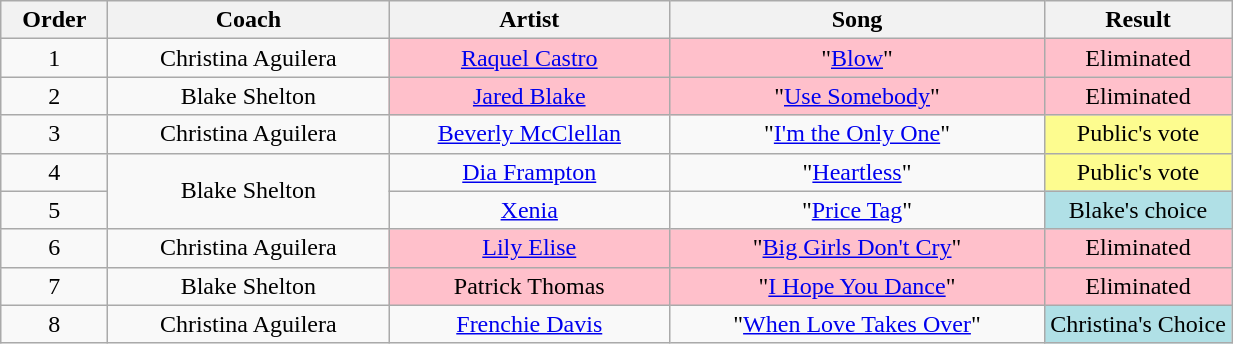<table class="wikitable" style="text-align:center; width:65%;">
<tr>
<th width="05%">Order</th>
<th width="15%">Coach</th>
<th width="15%">Artist</th>
<th width="20%">Song</th>
<th width="10%">Result</th>
</tr>
<tr>
<td>1</td>
<td>Christina Aguilera</td>
<td style="background:pink;"><a href='#'>Raquel Castro</a></td>
<td style="background:pink;">"<a href='#'>Blow</a>"</td>
<td style="background:pink;">Eliminated</td>
</tr>
<tr>
<td>2</td>
<td>Blake Shelton</td>
<td style="background:pink;"><a href='#'>Jared Blake</a></td>
<td style="background:pink;">"<a href='#'>Use Somebody</a>"</td>
<td style="background:pink;">Eliminated</td>
</tr>
<tr>
<td>3</td>
<td>Christina Aguilera</td>
<td><a href='#'>Beverly McClellan</a></td>
<td>"<a href='#'>I'm the Only One</a>"</td>
<td style="background:#fdfc8f;">Public's vote</td>
</tr>
<tr>
<td>4</td>
<td rowspan="2">Blake Shelton</td>
<td><a href='#'>Dia Frampton</a></td>
<td>"<a href='#'>Heartless</a>"</td>
<td style="background:#fdfc8f;">Public's vote</td>
</tr>
<tr>
<td>5</td>
<td><a href='#'>Xenia</a></td>
<td>"<a href='#'>Price Tag</a>"</td>
<td style="background:#B0E0E6;">Blake's choice</td>
</tr>
<tr>
<td>6</td>
<td>Christina Aguilera</td>
<td style="background:pink;"><a href='#'>Lily Elise</a></td>
<td style="background:pink;">"<a href='#'>Big Girls Don't Cry</a>"</td>
<td style="background:pink;">Eliminated</td>
</tr>
<tr>
<td>7</td>
<td>Blake Shelton</td>
<td style="background:pink;">Patrick Thomas</td>
<td style="background:pink;">"<a href='#'>I Hope You Dance</a>"</td>
<td style="background:pink;">Eliminated</td>
</tr>
<tr>
<td>8</td>
<td>Christina Aguilera</td>
<td><a href='#'>Frenchie Davis</a></td>
<td>"<a href='#'>When Love Takes Over</a>"</td>
<td style="background:#B0E0E6;">Christina's Choice</td>
</tr>
</table>
